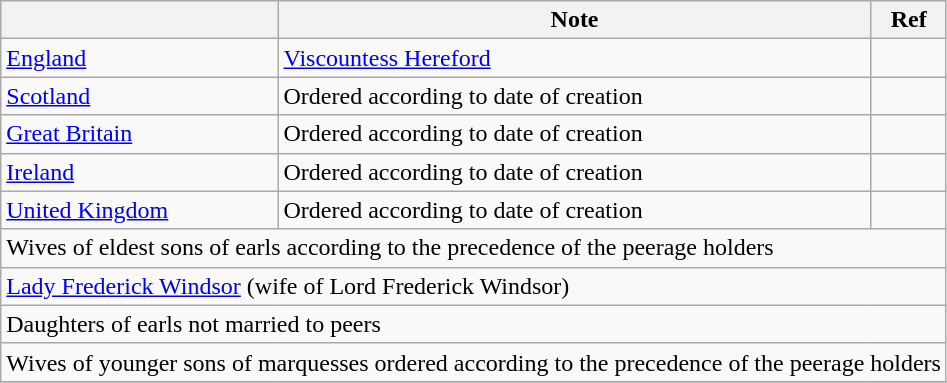<table class="wikitable">
<tr>
<th></th>
<th>Note</th>
<th>Ref</th>
</tr>
<tr>
<td> <a href='#'>England</a></td>
<td><a href='#'>Viscountess Hereford</a></td>
<td></td>
</tr>
<tr>
<td> <a href='#'>Scotland</a></td>
<td>Ordered according to date of creation</td>
<td></td>
</tr>
<tr>
<td> <a href='#'>Great Britain</a></td>
<td>Ordered according to date of creation</td>
<td></td>
</tr>
<tr>
<td> <a href='#'>Ireland</a></td>
<td>Ordered according to date of creation</td>
<td></td>
</tr>
<tr>
<td> <a href='#'>United Kingdom</a></td>
<td>Ordered according to date of creation</td>
<td></td>
</tr>
<tr>
<td colspan=3>Wives of eldest sons of earls according to the precedence of the peerage holders</td>
</tr>
<tr>
<td colspan=3><a href='#'>Lady Frederick Windsor</a> (wife of Lord Frederick Windsor)</td>
</tr>
<tr>
<td colspan=3>Daughters of earls not married to peers</td>
</tr>
<tr>
<td colspan=3>Wives of younger sons of marquesses ordered according to the precedence of the peerage holders</td>
</tr>
<tr>
</tr>
</table>
